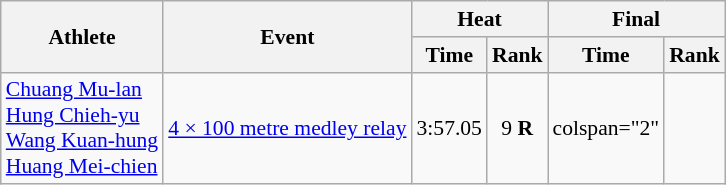<table class="wikitable" style="font-size:90%; text-align:center">
<tr>
<th rowspan="2">Athlete</th>
<th rowspan="2">Event</th>
<th colspan="2">Heat</th>
<th colspan="2">Final</th>
</tr>
<tr>
<th>Time</th>
<th>Rank</th>
<th>Time</th>
<th>Rank</th>
</tr>
<tr>
<td align="left"><a href='#'>Chuang Mu-lan</a><br><a href='#'>Hung Chieh-yu</a><br><a href='#'>Wang Kuan-hung</a><br><a href='#'>Huang Mei-chien</a></td>
<td align="left"><a href='#'>4 × 100 metre medley relay</a></td>
<td>3:57.05</td>
<td>9 <strong>R</strong></td>
<td>colspan="2" </td>
</tr>
</table>
